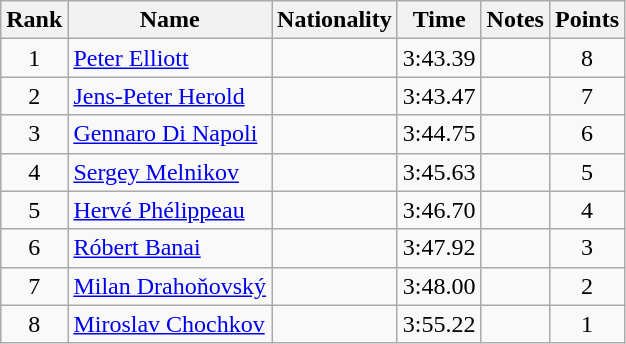<table class="wikitable sortable" style="text-align:center">
<tr>
<th>Rank</th>
<th>Name</th>
<th>Nationality</th>
<th>Time</th>
<th>Notes</th>
<th>Points</th>
</tr>
<tr>
<td>1</td>
<td align=left><a href='#'>Peter Elliott</a></td>
<td align=left></td>
<td>3:43.39</td>
<td></td>
<td>8</td>
</tr>
<tr>
<td>2</td>
<td align=left><a href='#'>Jens-Peter Herold</a></td>
<td align=left></td>
<td>3:43.47</td>
<td></td>
<td>7</td>
</tr>
<tr>
<td>3</td>
<td align=left><a href='#'>Gennaro Di Napoli</a></td>
<td align=left></td>
<td>3:44.75</td>
<td></td>
<td>6</td>
</tr>
<tr>
<td>4</td>
<td align=left><a href='#'>Sergey Melnikov</a></td>
<td align=left></td>
<td>3:45.63</td>
<td></td>
<td>5</td>
</tr>
<tr>
<td>5</td>
<td align=left><a href='#'>Hervé Phélippeau</a></td>
<td align=left></td>
<td>3:46.70</td>
<td></td>
<td>4</td>
</tr>
<tr>
<td>6</td>
<td align=left><a href='#'>Róbert Banai</a></td>
<td align=left></td>
<td>3:47.92</td>
<td></td>
<td>3</td>
</tr>
<tr>
<td>7</td>
<td align=left><a href='#'>Milan Drahoňovský</a></td>
<td align=left></td>
<td>3:48.00</td>
<td></td>
<td>2</td>
</tr>
<tr>
<td>8</td>
<td align=left><a href='#'>Miroslav Chochkov</a></td>
<td align=left></td>
<td>3:55.22</td>
<td></td>
<td>1</td>
</tr>
</table>
